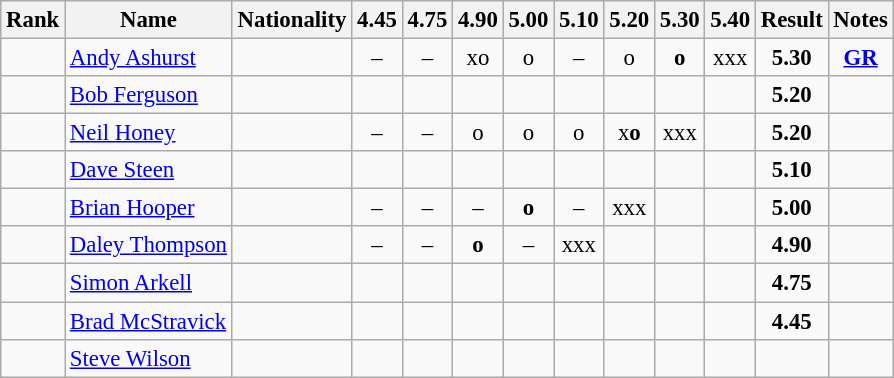<table class="wikitable sortable" style=" text-align:center;font-size:95%">
<tr>
<th>Rank</th>
<th>Name</th>
<th>Nationality</th>
<th>4.45</th>
<th>4.75</th>
<th>4.90</th>
<th>5.00</th>
<th>5.10</th>
<th>5.20</th>
<th>5.30</th>
<th>5.40</th>
<th>Result</th>
<th>Notes</th>
</tr>
<tr>
<td></td>
<td align=left><a href='#'>Andy Ashurst</a></td>
<td align=left></td>
<td>–</td>
<td>–</td>
<td>xo</td>
<td>o</td>
<td>–</td>
<td>o</td>
<td><strong>o</strong></td>
<td>xxx</td>
<td><strong>5.30</strong></td>
<td><strong><a href='#'>GR</a></strong></td>
</tr>
<tr>
<td></td>
<td align=left><a href='#'>Bob Ferguson</a></td>
<td align=left></td>
<td></td>
<td></td>
<td></td>
<td></td>
<td></td>
<td></td>
<td></td>
<td></td>
<td><strong>5.20</strong></td>
<td></td>
</tr>
<tr>
<td></td>
<td align=left><a href='#'>Neil Honey</a></td>
<td align=left></td>
<td>–</td>
<td>–</td>
<td>o</td>
<td>o</td>
<td>o</td>
<td>x<strong>o</strong></td>
<td>xxx</td>
<td></td>
<td><strong>5.20</strong></td>
<td></td>
</tr>
<tr>
<td></td>
<td align=left><a href='#'>Dave Steen</a></td>
<td align=left></td>
<td></td>
<td></td>
<td></td>
<td></td>
<td></td>
<td></td>
<td></td>
<td></td>
<td><strong>5.10</strong></td>
<td></td>
</tr>
<tr>
<td></td>
<td align=left><a href='#'>Brian Hooper</a></td>
<td align=left></td>
<td>–</td>
<td>–</td>
<td>–</td>
<td><strong>o</strong></td>
<td>–</td>
<td>xxx</td>
<td></td>
<td></td>
<td><strong>5.00</strong></td>
<td></td>
</tr>
<tr>
<td></td>
<td align=left><a href='#'>Daley Thompson</a></td>
<td align=left></td>
<td>–</td>
<td>–</td>
<td><strong>o</strong></td>
<td>–</td>
<td>xxx</td>
<td></td>
<td></td>
<td></td>
<td><strong>4.90</strong></td>
<td></td>
</tr>
<tr>
<td></td>
<td align=left><a href='#'>Simon Arkell</a></td>
<td align=left></td>
<td></td>
<td></td>
<td></td>
<td></td>
<td></td>
<td></td>
<td></td>
<td></td>
<td><strong>4.75</strong></td>
<td></td>
</tr>
<tr>
<td></td>
<td align=left><a href='#'>Brad McStravick</a></td>
<td align=left></td>
<td></td>
<td></td>
<td></td>
<td></td>
<td></td>
<td></td>
<td></td>
<td></td>
<td><strong>4.45</strong></td>
<td></td>
</tr>
<tr>
<td></td>
<td align=left><a href='#'>Steve Wilson</a></td>
<td align=left></td>
<td></td>
<td></td>
<td></td>
<td></td>
<td></td>
<td></td>
<td></td>
<td></td>
<td><strong></strong></td>
<td></td>
</tr>
</table>
